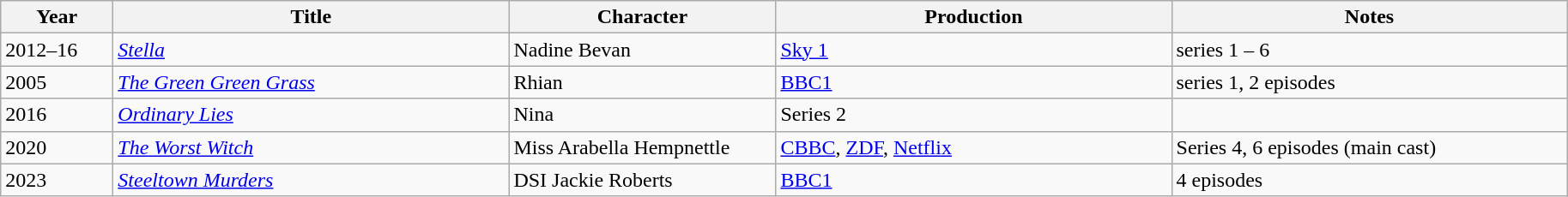<table class="wikitable">
<tr>
<th scope="col" width="80">Year</th>
<th scope="col" width="300">Title</th>
<th scope="col" width="200">Character</th>
<th scope="col" width="300">Production</th>
<th scope=col" width="300">Notes</th>
</tr>
<tr>
<td>2012–16</td>
<td><em><a href='#'>Stella</a></em></td>
<td>Nadine Bevan</td>
<td><a href='#'>Sky 1</a></td>
<td>series 1 – 6</td>
</tr>
<tr>
<td>2005</td>
<td><em><a href='#'>The Green Green Grass</a></em></td>
<td>Rhian</td>
<td><a href='#'>BBC1</a></td>
<td>series 1, 2 episodes</td>
</tr>
<tr>
<td>2016</td>
<td><em><a href='#'>Ordinary Lies</a></em></td>
<td>Nina</td>
<td>Series 2</td>
<td></td>
</tr>
<tr>
<td>2020</td>
<td><em><a href='#'>The Worst Witch</a></em></td>
<td>Miss Arabella Hempnettle</td>
<td><a href='#'>CBBC</a>, <a href='#'>ZDF</a>, <a href='#'>Netflix</a></td>
<td>Series 4, 6 episodes (main cast)</td>
</tr>
<tr>
<td>2023</td>
<td><em><a href='#'>Steeltown Murders</a></em></td>
<td>DSI Jackie Roberts</td>
<td><a href='#'>BBC1</a></td>
<td>4 episodes</td>
</tr>
</table>
